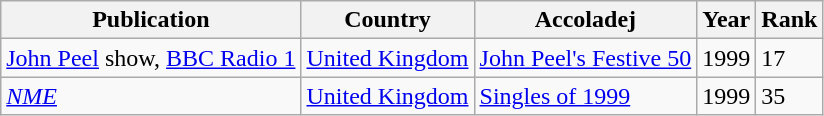<table class="wikitable">
<tr>
<th>Publication</th>
<th>Country</th>
<th>Accoladej</th>
<th>Year</th>
<th>Rank</th>
</tr>
<tr>
<td><a href='#'>John Peel</a> show, <a href='#'>BBC Radio 1</a></td>
<td><a href='#'>United Kingdom</a></td>
<td><a href='#'>John Peel's Festive 50</a></td>
<td>1999</td>
<td>17</td>
</tr>
<tr>
<td><em><a href='#'>NME</a></em></td>
<td><a href='#'>United Kingdom</a></td>
<td><a href='#'>Singles of 1999</a></td>
<td>1999</td>
<td>35</td>
</tr>
</table>
